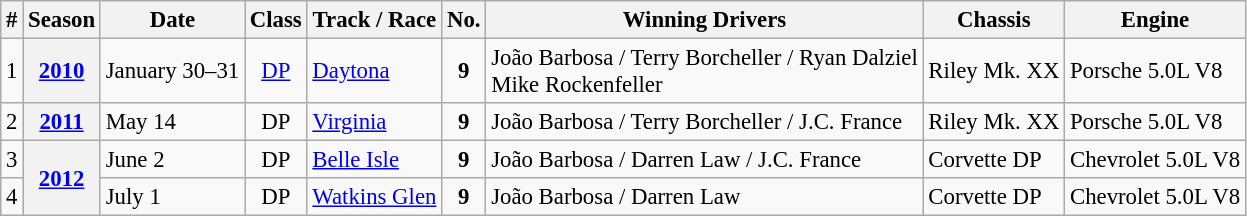<table class="wikitable" style="font-size:95%;">
<tr>
<th>#</th>
<th>Season</th>
<th>Date</th>
<th>Class</th>
<th>Track / Race</th>
<th>No.</th>
<th>Winning Drivers</th>
<th>Chassis</th>
<th>Engine</th>
</tr>
<tr>
<td>1</td>
<th align=center><a href='#'>2010</a></th>
<td>January 30–31</td>
<td align=center><a href='#'>DP</a></td>
<td><a href='#'>Daytona</a></td>
<td align=center><strong>9</strong></td>
<td align=left>João Barbosa / Terry Borcheller / Ryan Dalziel<br> Mike Rockenfeller</td>
<td>Riley Mk. XX</td>
<td>Porsche 5.0L V8</td>
</tr>
<tr>
<td>2</td>
<th align=center><a href='#'>2011</a></th>
<td>May 14</td>
<td align=center>DP</td>
<td><a href='#'>Virginia</a></td>
<td align=center><strong>9</strong></td>
<td align=left>João Barbosa / Terry Borcheller / J.C. France</td>
<td>Riley Mk. XX</td>
<td>Porsche 5.0L V8</td>
</tr>
<tr>
<td>3</td>
<th align=center rowspan=2><a href='#'>2012</a></th>
<td>June 2</td>
<td align=center>DP</td>
<td><a href='#'>Belle Isle</a></td>
<td align=center><strong>9</strong></td>
<td align=left>João Barbosa / Darren Law / J.C. France</td>
<td>Corvette DP</td>
<td>Chevrolet 5.0L V8</td>
</tr>
<tr>
<td>4</td>
<td>July 1</td>
<td align=center>DP</td>
<td><a href='#'>Watkins Glen</a></td>
<td align=center><strong>9</strong></td>
<td align=left>João Barbosa / Darren Law</td>
<td>Corvette DP</td>
<td>Chevrolet 5.0L V8</td>
</tr>
</table>
